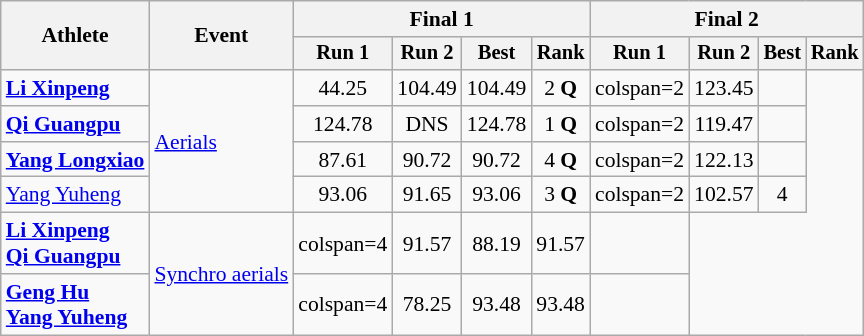<table class=wikitable style=font-size:90%;text-align:center>
<tr>
<th rowspan=2>Athlete</th>
<th rowspan=2>Event</th>
<th colspan=4>Final 1</th>
<th colspan=4>Final 2</th>
</tr>
<tr style="font-size:95%">
<th>Run 1</th>
<th>Run 2</th>
<th>Best</th>
<th>Rank</th>
<th>Run 1</th>
<th>Run 2</th>
<th>Best</th>
<th>Rank</th>
</tr>
<tr align=center>
<td align=left><strong><a href='#'>Li Xinpeng</a></strong></td>
<td align=left rowspan=4><a href='#'>Aerials</a></td>
<td>44.25</td>
<td>104.49</td>
<td>104.49</td>
<td>2 <strong>Q</strong></td>
<td>colspan=2 </td>
<td>123.45</td>
<td></td>
</tr>
<tr align=center>
<td align=left><strong><a href='#'>Qi Guangpu</a></strong></td>
<td>124.78</td>
<td>DNS</td>
<td>124.78</td>
<td>1 <strong>Q</strong></td>
<td>colspan=2 </td>
<td>119.47</td>
<td></td>
</tr>
<tr align=center>
<td align=left><strong><a href='#'>Yang Longxiao</a></strong></td>
<td>87.61</td>
<td>90.72</td>
<td>90.72</td>
<td>4 <strong>Q</strong></td>
<td>colspan=2 </td>
<td>122.13</td>
<td></td>
</tr>
<tr align=center>
<td align=left><a href='#'>Yang Yuheng</a></td>
<td>93.06</td>
<td>91.65</td>
<td>93.06</td>
<td>3 <strong>Q</strong></td>
<td>colspan=2 </td>
<td>102.57</td>
<td>4</td>
</tr>
<tr align=center>
<td align=left><strong><a href='#'>Li Xinpeng</a><br><a href='#'>Qi Guangpu</a></strong></td>
<td align=left rowspan=2><a href='#'>Synchro aerials</a></td>
<td>colspan=4 </td>
<td>91.57</td>
<td>88.19</td>
<td>91.57</td>
<td></td>
</tr>
<tr align=center>
<td align=left><strong><a href='#'>Geng Hu</a><br><a href='#'>Yang Yuheng</a></strong></td>
<td>colspan=4 </td>
<td>78.25</td>
<td>93.48</td>
<td>93.48</td>
<td></td>
</tr>
</table>
